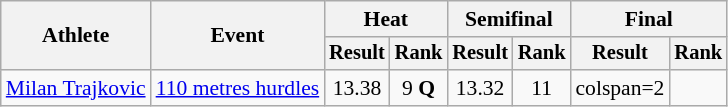<table class=wikitable style=font-size:90%>
<tr>
<th rowspan=2>Athlete</th>
<th rowspan=2>Event</th>
<th colspan=2>Heat</th>
<th colspan=2>Semifinal</th>
<th colspan=2>Final</th>
</tr>
<tr style=font-size:95%>
<th>Result</th>
<th>Rank</th>
<th>Result</th>
<th>Rank</th>
<th>Result</th>
<th>Rank</th>
</tr>
<tr align=center>
<td align=left><a href='#'>Milan Trajkovic</a></td>
<td align=left><a href='#'>110 metres hurdles</a></td>
<td>13.38</td>
<td>9 <strong>Q</strong></td>
<td>13.32</td>
<td>11</td>
<td>colspan=2 </td>
</tr>
</table>
